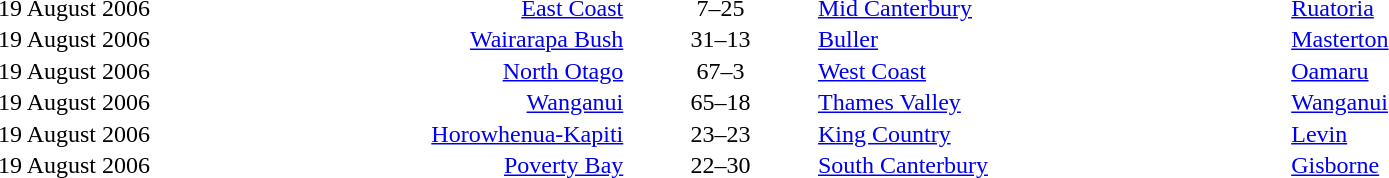<table style="width:100%" cellspacing="1">
<tr>
<th width=15%></th>
<th width=25%></th>
<th width=10%></th>
<th width=25%></th>
</tr>
<tr>
<td align=right>19 August 2006</td>
<td align=right><a href='#'>East Coast</a></td>
<td align=center>7–25</td>
<td><a href='#'>Mid Canterbury</a></td>
<td><a href='#'>Ruatoria</a></td>
</tr>
<tr>
<td align=right>19 August 2006</td>
<td align=right><a href='#'>Wairarapa Bush</a></td>
<td align=center>31–13</td>
<td><a href='#'>Buller</a></td>
<td><a href='#'>Masterton</a></td>
</tr>
<tr>
<td align=right>19 August 2006</td>
<td align=right><a href='#'>North Otago</a></td>
<td align=center>67–3</td>
<td><a href='#'>West Coast</a></td>
<td><a href='#'>Oamaru</a></td>
</tr>
<tr>
<td align=right>19 August 2006</td>
<td align=right><a href='#'>Wanganui</a></td>
<td align=center>65–18</td>
<td><a href='#'>Thames Valley</a></td>
<td><a href='#'>Wanganui</a></td>
</tr>
<tr>
<td align=right>19 August 2006</td>
<td align=right><a href='#'>Horowhenua-Kapiti</a></td>
<td align=center>23–23</td>
<td><a href='#'>King Country</a></td>
<td><a href='#'>Levin</a></td>
</tr>
<tr>
<td align=right>19 August 2006</td>
<td align=right><a href='#'>Poverty Bay</a></td>
<td align=center>22–30</td>
<td><a href='#'>South Canterbury</a></td>
<td><a href='#'>Gisborne</a></td>
</tr>
</table>
